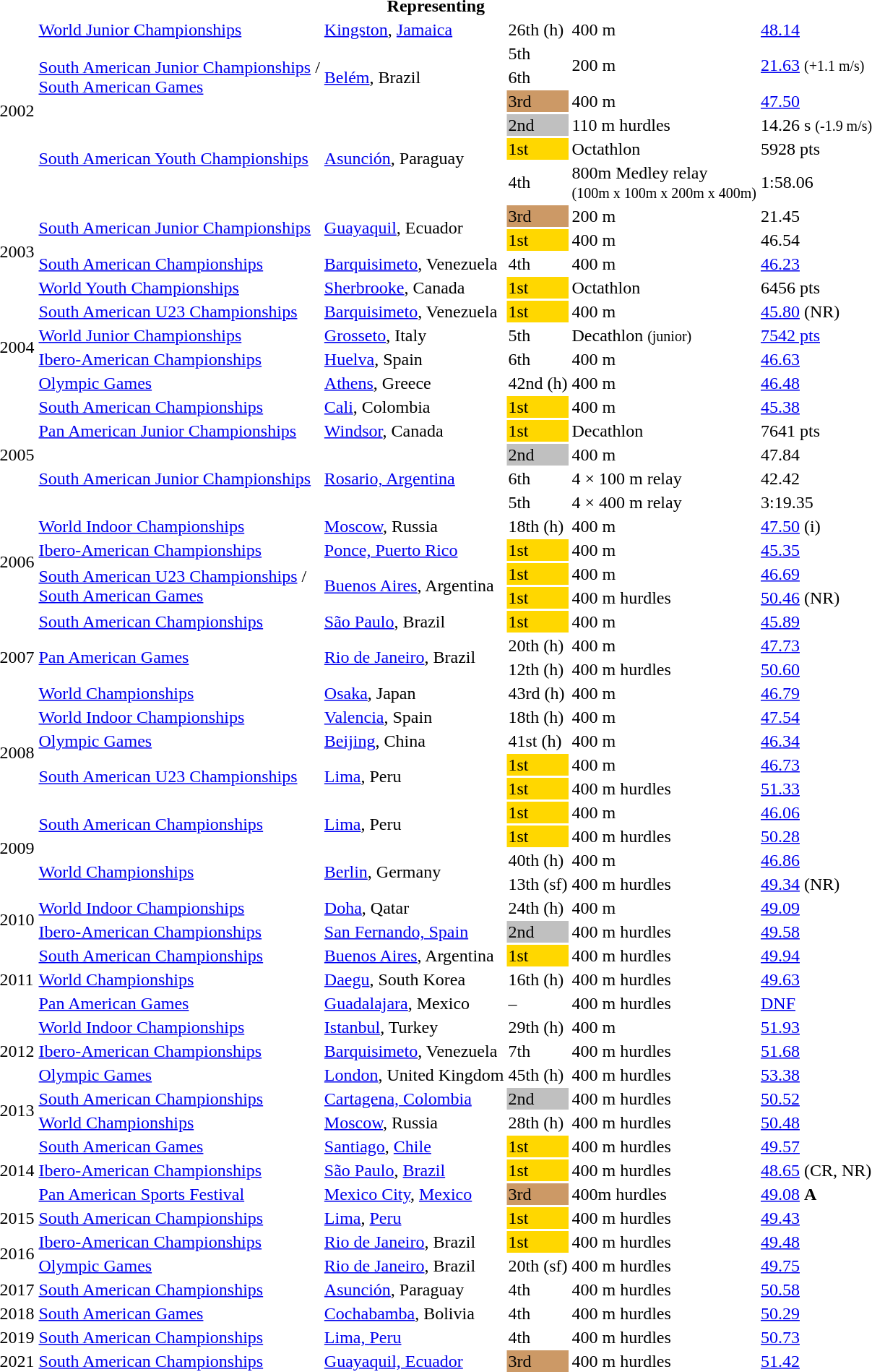<table>
<tr>
<th colspan="6">Representing </th>
</tr>
<tr>
<td rowspan=7>2002</td>
<td><a href='#'>World Junior Championships</a></td>
<td><a href='#'>Kingston</a>, <a href='#'>Jamaica</a></td>
<td>26th (h)</td>
<td>400 m</td>
<td><a href='#'>48.14</a></td>
</tr>
<tr>
<td rowspan=3><a href='#'>South American Junior Championships</a> / <br><a href='#'>South American Games</a></td>
<td rowspan=3><a href='#'>Belém</a>, Brazil</td>
<td>5th</td>
<td rowspan=2>200 m</td>
<td rowspan=2><a href='#'>21.63</a> <small>(+1.1 m/s)</small></td>
</tr>
<tr>
<td>6th</td>
</tr>
<tr>
<td bgcolor=cc9966>3rd</td>
<td>400 m</td>
<td><a href='#'>47.50</a></td>
</tr>
<tr>
<td rowspan=3><a href='#'>South American Youth Championships</a></td>
<td rowspan=3><a href='#'>Asunción</a>, Paraguay</td>
<td bgcolor=silver>2nd</td>
<td>110 m hurdles</td>
<td>14.26 s <small>(-1.9 m/s)</small></td>
</tr>
<tr>
<td bgcolor=gold>1st</td>
<td>Octathlon</td>
<td>5928 pts</td>
</tr>
<tr>
<td>4th</td>
<td>800m Medley relay<br><small>(100m x 100m x 200m x 400m)</small></td>
<td>1:58.06</td>
</tr>
<tr>
<td rowspan=4>2003</td>
<td rowspan=2><a href='#'>South American Junior Championships</a></td>
<td rowspan=2><a href='#'>Guayaquil</a>, Ecuador</td>
<td bgcolor=cc9966>3rd</td>
<td>200 m</td>
<td>21.45</td>
</tr>
<tr>
<td bgcolor=gold>1st</td>
<td>400 m</td>
<td>46.54</td>
</tr>
<tr>
<td><a href='#'>South American Championships</a></td>
<td><a href='#'>Barquisimeto</a>, Venezuela</td>
<td>4th</td>
<td>400 m</td>
<td><a href='#'>46.23</a></td>
</tr>
<tr>
<td><a href='#'>World Youth Championships</a></td>
<td><a href='#'>Sherbrooke</a>, Canada</td>
<td bgcolor=gold>1st</td>
<td>Octathlon</td>
<td>6456 pts </td>
</tr>
<tr>
<td rowspan=4>2004</td>
<td><a href='#'>South American U23 Championships</a></td>
<td><a href='#'>Barquisimeto</a>, Venezuela</td>
<td bgcolor=gold>1st</td>
<td>400 m</td>
<td><a href='#'>45.80</a> (NR)</td>
</tr>
<tr>
<td><a href='#'>World Junior Championships</a></td>
<td><a href='#'>Grosseto</a>, Italy</td>
<td>5th</td>
<td>Decathlon <small>(junior)</small></td>
<td><a href='#'>7542 pts</a></td>
</tr>
<tr>
<td><a href='#'>Ibero-American Championships</a></td>
<td><a href='#'>Huelva</a>, Spain</td>
<td>6th</td>
<td>400 m</td>
<td><a href='#'>46.63</a></td>
</tr>
<tr>
<td><a href='#'>Olympic Games</a></td>
<td><a href='#'>Athens</a>, Greece</td>
<td>42nd (h)</td>
<td>400 m</td>
<td><a href='#'>46.48</a></td>
</tr>
<tr>
<td rowspan=5>2005</td>
<td><a href='#'>South American Championships</a></td>
<td><a href='#'>Cali</a>, Colombia</td>
<td bgcolor=gold>1st</td>
<td>400 m</td>
<td><a href='#'>45.38</a></td>
</tr>
<tr>
<td><a href='#'>Pan American Junior Championships</a></td>
<td><a href='#'>Windsor</a>, Canada</td>
<td bgcolor=gold>1st</td>
<td>Decathlon</td>
<td>7641 pts</td>
</tr>
<tr>
<td rowspan=3><a href='#'>South American Junior Championships</a></td>
<td rowspan=3><a href='#'>Rosario, Argentina</a></td>
<td bgcolor=silver>2nd</td>
<td>400 m</td>
<td>47.84</td>
</tr>
<tr>
<td>6th</td>
<td>4 × 100 m relay</td>
<td>42.42</td>
</tr>
<tr>
<td>5th</td>
<td>4 × 400 m relay</td>
<td>3:19.35</td>
</tr>
<tr>
<td rowspan=4>2006</td>
<td><a href='#'>World Indoor Championships</a></td>
<td><a href='#'>Moscow</a>, Russia</td>
<td>18th (h)</td>
<td>400 m</td>
<td><a href='#'>47.50</a> (i)</td>
</tr>
<tr>
<td><a href='#'>Ibero-American Championships</a></td>
<td><a href='#'>Ponce, Puerto Rico</a></td>
<td bgcolor=gold>1st</td>
<td>400 m</td>
<td><a href='#'>45.35</a></td>
</tr>
<tr>
<td rowspan=2><a href='#'>South American U23 Championships</a> /<br> <a href='#'>South American Games</a></td>
<td rowspan=2><a href='#'>Buenos Aires</a>, Argentina</td>
<td bgcolor=gold>1st</td>
<td>400 m</td>
<td><a href='#'>46.69</a></td>
</tr>
<tr>
<td bgcolor=gold>1st</td>
<td>400 m hurdles</td>
<td><a href='#'>50.46</a> (NR)</td>
</tr>
<tr>
<td rowspan=4>2007</td>
<td><a href='#'>South American Championships</a></td>
<td><a href='#'>São Paulo</a>, Brazil</td>
<td bgcolor=gold>1st</td>
<td>400 m</td>
<td><a href='#'>45.89</a></td>
</tr>
<tr>
<td rowspan=2><a href='#'>Pan American Games</a></td>
<td rowspan=2><a href='#'>Rio de Janeiro</a>, Brazil</td>
<td>20th (h)</td>
<td>400 m</td>
<td><a href='#'>47.73</a></td>
</tr>
<tr>
<td>12th (h)</td>
<td>400 m hurdles</td>
<td><a href='#'>50.60</a></td>
</tr>
<tr>
<td><a href='#'>World Championships</a></td>
<td><a href='#'>Osaka</a>, Japan</td>
<td>43rd (h)</td>
<td>400 m</td>
<td><a href='#'>46.79</a></td>
</tr>
<tr>
<td rowspan=4>2008</td>
<td><a href='#'>World Indoor Championships</a></td>
<td><a href='#'>Valencia</a>, Spain</td>
<td>18th (h)</td>
<td>400 m</td>
<td><a href='#'>47.54</a></td>
</tr>
<tr>
<td><a href='#'>Olympic Games</a></td>
<td><a href='#'>Beijing</a>, China</td>
<td>41st (h)</td>
<td>400 m</td>
<td><a href='#'>46.34</a></td>
</tr>
<tr>
<td rowspan=2><a href='#'>South American U23 Championships</a></td>
<td rowspan=2><a href='#'>Lima</a>, Peru</td>
<td bgcolor=gold>1st</td>
<td>400 m</td>
<td><a href='#'>46.73</a></td>
</tr>
<tr>
<td bgcolor=gold>1st</td>
<td>400 m hurdles</td>
<td><a href='#'>51.33</a></td>
</tr>
<tr>
<td rowspan=4>2009</td>
<td rowspan=2><a href='#'>South American Championships</a></td>
<td rowspan=2><a href='#'>Lima</a>, Peru</td>
<td bgcolor=gold>1st</td>
<td>400 m</td>
<td><a href='#'>46.06</a></td>
</tr>
<tr>
<td bgcolor=gold>1st</td>
<td>400 m hurdles</td>
<td><a href='#'>50.28</a></td>
</tr>
<tr>
<td rowspan=2><a href='#'>World Championships</a></td>
<td rowspan=2><a href='#'>Berlin</a>, Germany</td>
<td>40th (h)</td>
<td>400 m</td>
<td><a href='#'>46.86</a></td>
</tr>
<tr>
<td>13th (sf)</td>
<td>400 m hurdles</td>
<td><a href='#'>49.34</a> (NR)</td>
</tr>
<tr>
<td rowspan=2>2010</td>
<td><a href='#'>World Indoor Championships</a></td>
<td><a href='#'>Doha</a>, Qatar</td>
<td>24th (h)</td>
<td>400 m</td>
<td><a href='#'>49.09</a></td>
</tr>
<tr>
<td><a href='#'>Ibero-American Championships</a></td>
<td><a href='#'>San Fernando, Spain</a></td>
<td bgcolor=silver>2nd</td>
<td>400 m hurdles</td>
<td><a href='#'>49.58</a></td>
</tr>
<tr>
<td rowspan=3>2011</td>
<td><a href='#'>South American Championships</a></td>
<td><a href='#'>Buenos Aires</a>, Argentina</td>
<td bgcolor=gold>1st</td>
<td>400 m hurdles</td>
<td><a href='#'>49.94</a></td>
</tr>
<tr>
<td><a href='#'>World Championships</a></td>
<td><a href='#'>Daegu</a>, South Korea</td>
<td>16th (h)</td>
<td>400 m hurdles</td>
<td><a href='#'>49.63</a></td>
</tr>
<tr>
<td><a href='#'>Pan American Games</a></td>
<td><a href='#'>Guadalajara</a>, Mexico</td>
<td>–</td>
<td>400 m hurdles</td>
<td><a href='#'>DNF</a></td>
</tr>
<tr>
<td rowspan=3>2012</td>
<td><a href='#'>World Indoor Championships</a></td>
<td><a href='#'>Istanbul</a>, Turkey</td>
<td>29th (h)</td>
<td>400 m</td>
<td><a href='#'>51.93</a></td>
</tr>
<tr>
<td><a href='#'>Ibero-American Championships</a></td>
<td><a href='#'>Barquisimeto</a>, Venezuela</td>
<td>7th</td>
<td>400 m hurdles</td>
<td><a href='#'>51.68</a></td>
</tr>
<tr>
<td><a href='#'>Olympic Games</a></td>
<td><a href='#'>London</a>, United Kingdom</td>
<td>45th (h)</td>
<td>400 m hurdles</td>
<td><a href='#'>53.38</a></td>
</tr>
<tr>
<td rowspan=2>2013</td>
<td><a href='#'>South American Championships</a></td>
<td><a href='#'>Cartagena, Colombia</a></td>
<td bgcolor=silver>2nd</td>
<td>400 m hurdles</td>
<td><a href='#'>50.52</a></td>
</tr>
<tr>
<td><a href='#'>World Championships</a></td>
<td><a href='#'>Moscow</a>, Russia</td>
<td>28th (h)</td>
<td>400 m hurdles</td>
<td><a href='#'>50.48</a></td>
</tr>
<tr>
<td rowspan=3>2014</td>
<td><a href='#'>South American Games</a></td>
<td><a href='#'>Santiago</a>, <a href='#'>Chile</a></td>
<td bgcolor=gold>1st</td>
<td>400 m hurdles</td>
<td><a href='#'>49.57</a></td>
</tr>
<tr>
<td><a href='#'>Ibero-American Championships</a></td>
<td><a href='#'>São Paulo</a>, <a href='#'>Brazil</a></td>
<td bgcolor=gold>1st</td>
<td>400 m hurdles</td>
<td><a href='#'>48.65</a> (CR, NR)</td>
</tr>
<tr>
<td><a href='#'>Pan American Sports Festival</a></td>
<td><a href='#'>Mexico City</a>, <a href='#'>Mexico</a></td>
<td bgcolor="cc9966">3rd</td>
<td>400m hurdles</td>
<td><a href='#'>49.08</a> <strong>A</strong></td>
</tr>
<tr>
<td>2015</td>
<td><a href='#'>South American Championships</a></td>
<td><a href='#'>Lima</a>, <a href='#'>Peru</a></td>
<td bgcolor=gold>1st</td>
<td>400 m hurdles</td>
<td><a href='#'>49.43</a></td>
</tr>
<tr>
<td rowspan=2>2016</td>
<td><a href='#'>Ibero-American Championships</a></td>
<td><a href='#'>Rio de Janeiro</a>, Brazil</td>
<td bgcolor=gold>1st</td>
<td>400 m hurdles</td>
<td><a href='#'>49.48</a></td>
</tr>
<tr>
<td><a href='#'>Olympic Games</a></td>
<td><a href='#'>Rio de Janeiro</a>, Brazil</td>
<td>20th (sf)</td>
<td>400 m hurdles</td>
<td><a href='#'>49.75</a></td>
</tr>
<tr>
<td>2017</td>
<td><a href='#'>South American Championships</a></td>
<td><a href='#'>Asunción</a>, Paraguay</td>
<td>4th</td>
<td>400 m hurdles</td>
<td><a href='#'>50.58</a></td>
</tr>
<tr>
<td>2018</td>
<td><a href='#'>South American Games</a></td>
<td><a href='#'>Cochabamba</a>, Bolivia</td>
<td>4th</td>
<td>400 m hurdles</td>
<td><a href='#'>50.29</a></td>
</tr>
<tr>
<td>2019</td>
<td><a href='#'>South American Championships</a></td>
<td><a href='#'>Lima, Peru</a></td>
<td>4th</td>
<td>400 m hurdles</td>
<td><a href='#'>50.73</a></td>
</tr>
<tr>
<td>2021</td>
<td><a href='#'>South American Championships</a></td>
<td><a href='#'>Guayaquil, Ecuador</a></td>
<td bgcolor=cc9966>3rd</td>
<td>400 m hurdles</td>
<td><a href='#'>51.42</a></td>
</tr>
</table>
